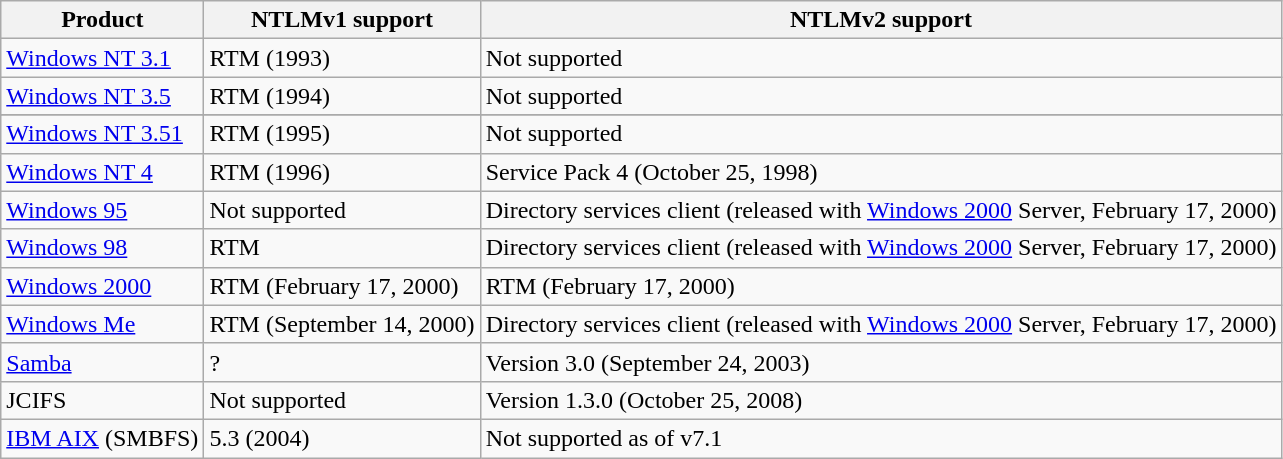<table class="wikitable">
<tr>
<th>Product</th>
<th>NTLMv1 support</th>
<th>NTLMv2 support</th>
</tr>
<tr>
<td><a href='#'>Windows NT 3.1</a></td>
<td>RTM (1993)</td>
<td>Not supported</td>
</tr>
<tr>
<td><a href='#'>Windows NT 3.5</a></td>
<td>RTM (1994)</td>
<td>Not supported</td>
</tr>
<tr>
</tr>
<tr>
<td><a href='#'>Windows NT 3.51</a></td>
<td>RTM (1995)</td>
<td>Not supported</td>
</tr>
<tr>
<td><a href='#'>Windows NT 4</a></td>
<td>RTM (1996)</td>
<td>Service Pack 4 (October 25, 1998)</td>
</tr>
<tr>
<td><a href='#'>Windows 95</a></td>
<td>Not supported</td>
<td>Directory services client (released with <a href='#'>Windows 2000</a> Server, February 17, 2000)</td>
</tr>
<tr>
<td><a href='#'>Windows 98</a></td>
<td>RTM</td>
<td>Directory services client (released with <a href='#'>Windows 2000</a> Server, February 17, 2000)</td>
</tr>
<tr>
<td><a href='#'>Windows 2000</a></td>
<td>RTM (February 17, 2000)</td>
<td>RTM (February 17, 2000)</td>
</tr>
<tr>
<td><a href='#'>Windows Me</a></td>
<td>RTM (September 14, 2000)</td>
<td>Directory services client (released with <a href='#'>Windows 2000</a> Server, February 17, 2000)</td>
</tr>
<tr>
<td><a href='#'>Samba</a></td>
<td>?</td>
<td>Version 3.0 (September 24, 2003)</td>
</tr>
<tr>
<td>JCIFS</td>
<td>Not supported</td>
<td>Version 1.3.0 (October 25, 2008)</td>
</tr>
<tr>
<td><a href='#'>IBM AIX</a> (SMBFS)</td>
<td>5.3 (2004)</td>
<td>Not supported as of v7.1</td>
</tr>
</table>
